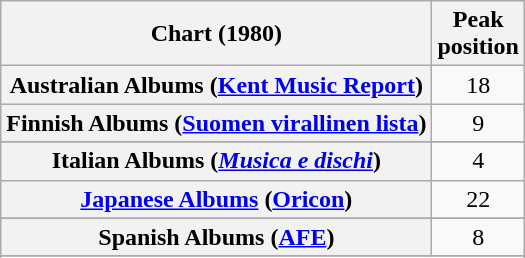<table class="wikitable sortable plainrowheaders" style="text-align:center;">
<tr>
<th scope="col">Chart (1980)</th>
<th scope="col">Peak<br>position</th>
</tr>
<tr>
<th scope="row">Australian Albums (<a href='#'>Kent Music Report</a>)</th>
<td>18</td>
</tr>
<tr>
<th scope="row">Finnish Albums (<a href='#'>Suomen virallinen lista</a>)</th>
<td>9</td>
</tr>
<tr>
</tr>
<tr>
<th scope="row">Italian Albums (<em><a href='#'>Musica e dischi</a></em>)</th>
<td>4</td>
</tr>
<tr>
<th scope="row"><a href='#'>Japanese Albums</a> (<a href='#'>Oricon</a>)</th>
<td>22</td>
</tr>
<tr>
</tr>
<tr>
</tr>
<tr>
<th scope="row">Spanish Albums (<a href='#'>AFE</a>)</th>
<td>8</td>
</tr>
<tr>
</tr>
<tr>
</tr>
<tr>
</tr>
<tr>
</tr>
</table>
